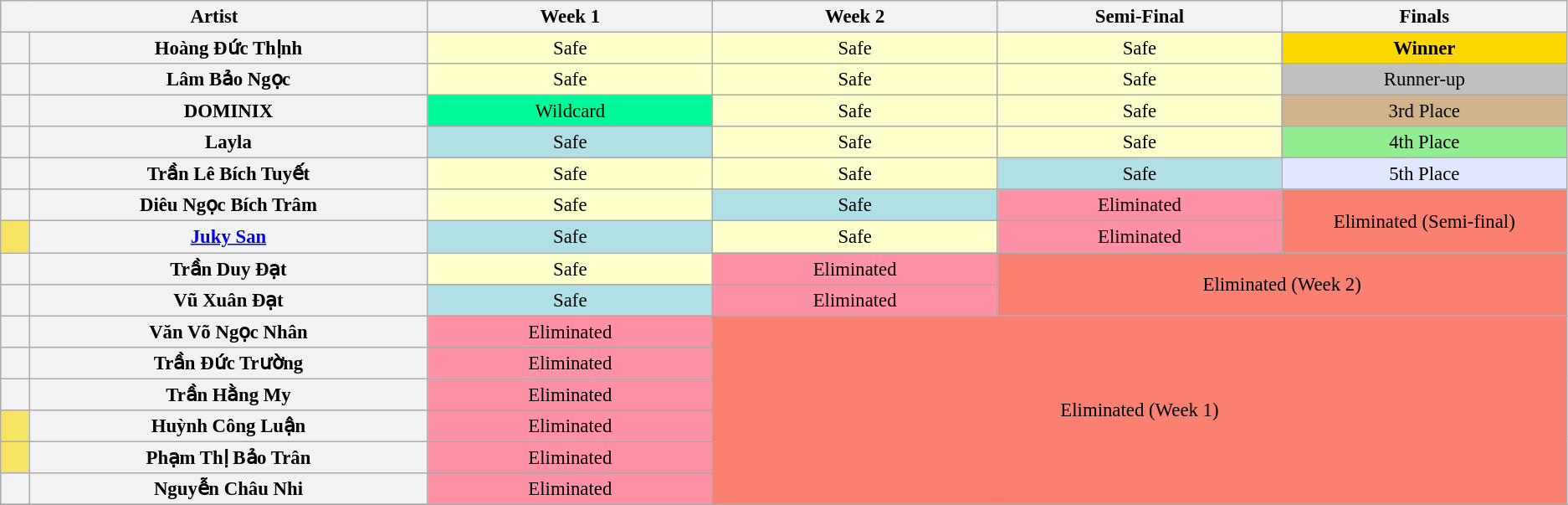<table class="wikitable" style="text-align:center; font-size:95%">
<tr>
<th style="width:15%;" colspan="2">Artist</th>
<th style="width:10%;">Week 1</th>
<th style="width:10%;">Week 2</th>
<th style="width:10%;">Semi-Final</th>
<th style="width:10%;">Finals</th>
</tr>
<tr>
<th style="width:1%;" style="background:turquoise;"></th>
<th>Hoàng Đức Thịnh</th>
<td style="background:#FFFFCC;">Safe</td>
<td style="background:#FFFFCC;">Safe</td>
<td style="background:#FFFFCC;">Safe</td>
<td style="background:gold;"><strong>Winner</strong></td>
</tr>
<tr>
<th style="width:1%;" style="background:#afeeee;"></th>
<th>Lâm Bảo Ngọc</th>
<td style="background:#FFFFCC;">Safe</td>
<td style="background:#FFFFCC;">Safe</td>
<td style="background:#FFFFCC;">Safe</td>
<td style="background:silver;">Runner-up</td>
</tr>
<tr>
<th style="width:1%;" style="background:#ffdddd;"></th>
<th>DOMINIX</th>
<td style="background:#00FA9A;">Wildcard</td>
<td style="background:#FFFFCC;">Safe</td>
<td style="background:#FFFFCC;">Safe</td>
<td style="background:tan;">3rd Place</td>
</tr>
<tr>
<th style="width:1%;" style="background:#f7e463;"></th>
<th>Layla</th>
<td style="background:#B0E0E6;">Safe</td>
<td style="background:#FFFFCC;">Safe</td>
<td style="background:#FFFFCC;">Safe</td>
<td style="background:lightgreen;">4th Place</td>
</tr>
<tr>
<th style="width:1%;" style="background:#ffdddd;"></th>
<th>Trần Lê Bích Tuyết</th>
<td style="background:#FFFFCC;">Safe</td>
<td style="background:#FFFFCC;">Safe</td>
<td style="background:#B0E0E6;">Safe</td>
<td style="background:#E0E8FF;">5th Place</td>
</tr>
<tr>
<th style="width:1%;" style="background:#ffdddd;"></th>
<th>Diêu Ngọc Bích Trâm</th>
<td style="background:#FFFFCC;">Safe</td>
<td style="background:#B0E0E6;">Safe</td>
<td style="background:#FF91A4;">Eliminated</td>
<td rowspan="2" style="background:salmon;">Eliminated (Semi-final)</td>
</tr>
<tr>
<th style="background:#f7e463;"></th>
<th><a href='#'>Juky San</a></th>
<td style="background:#B0E0E6;">Safe</td>
<td style="background:#FFFFCC;">Safe</td>
<td style="background:#FF91A4;">Eliminated</td>
</tr>
<tr>
<th style="width:1%;" style="background:#afeeee;"></th>
<th>Trần Duy Đạt</th>
<td style="background:#FFFFCC;">Safe</td>
<td style="background:#FF91A4;">Eliminated</td>
<td rowspan="2" colspan="2" style="background:salmon;">Eliminated (Week 2)</td>
</tr>
<tr>
<th style="width:1%;" style="background:turquoise;"></th>
<th>Vũ Xuân Đạt</th>
<td style="background:#B0E0E6;">Safe</td>
<td style="background:#FF91A4;">Eliminated</td>
</tr>
<tr>
<th style="width:1%;" style="background:turquoise;"></th>
<th>Văn Võ Ngọc Nhân</th>
<td style="background:#FF91A4;">Eliminated</td>
<td rowspan="6" colspan="3" style="background:salmon;">Eliminated (Week 1)</td>
</tr>
<tr>
<th style="width:1%;" style="background:#ffdddd;"></th>
<th>Trần Đức Trường</th>
<td style="background:#FF91A4;">Eliminated</td>
</tr>
<tr>
<th style="width:1%;" style="background:#afeeee;"></th>
<th>Trần Hằng My</th>
<td style="background:#FF91A4;">Eliminated</td>
</tr>
<tr>
<th style="background:#f7e463;"></th>
<th>Huỳnh Công Luận</th>
<td style="background:#FF91A4;">Eliminated</td>
</tr>
<tr>
<th style="background:#f7e463;"></th>
<th>Phạm Thị Bảo Trân</th>
<td style="background:#FF91A4;">Eliminated</td>
</tr>
<tr>
<th style="width:1%;" style="background:#ffdddd;"></th>
<th>Nguyễn Châu Nhi</th>
<td style="background:#FF91A4;">Eliminated</td>
</tr>
<tr>
</tr>
</table>
